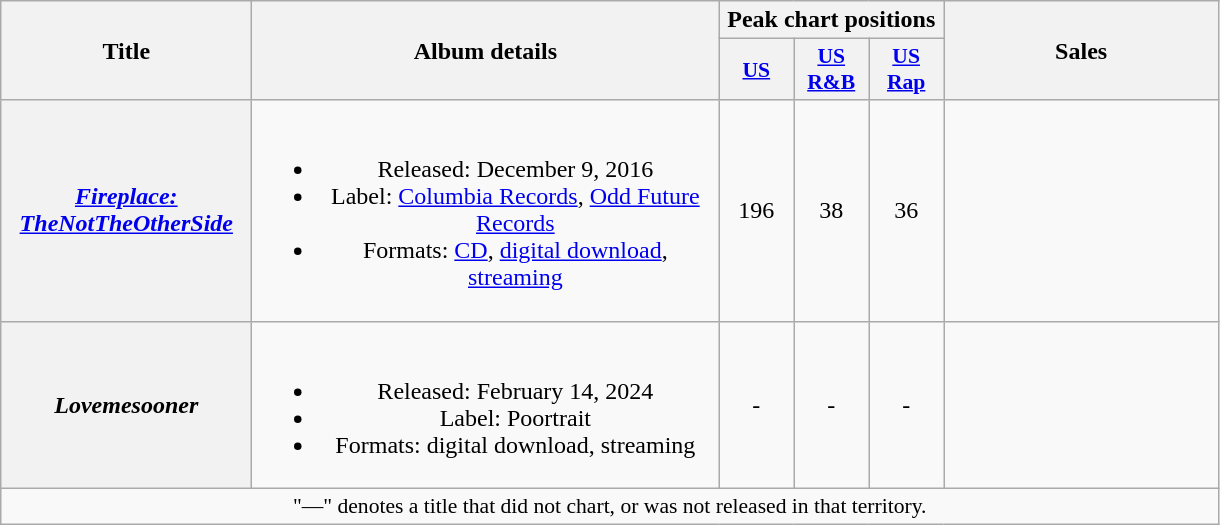<table class="wikitable plainrowheaders" style="text-align:center;">
<tr>
<th scope="col" rowspan="2" style="width:10em;">Title</th>
<th scope="col" rowspan="2" style="width:19em;">Album details</th>
<th scope="col" colspan="3">Peak chart positions</th>
<th scope="col" rowspan="2" style="width:11em;">Sales</th>
</tr>
<tr>
<th scope="col" style="width:3em;font-size:90%;"><a href='#'>US</a></th>
<th scope="col" style="width:3em;font-size:90%;"><a href='#'>US<br>R&B</a></th>
<th scope="col" style="width:3em;font-size:90%;"><a href='#'>US<br>Rap</a></th>
</tr>
<tr>
<th scope="row"><em><a href='#'>Fireplace: TheNotTheOtherSide</a></em></th>
<td><br><ul><li>Released: December 9, 2016</li><li>Label: <a href='#'>Columbia Records</a>, <a href='#'>Odd Future Records</a></li><li>Formats: <a href='#'>CD</a>, <a href='#'>digital download</a>, <a href='#'>streaming</a></li></ul></td>
<td>196</td>
<td>38</td>
<td>36</td>
<td></td>
</tr>
<tr>
<th scope="row"><em>Lovemesooner</em><br></th>
<td><br><ul><li>Released: February 14, 2024</li><li>Label: Poortrait</li><li>Formats: digital download, streaming</li></ul></td>
<td>-</td>
<td>-</td>
<td>-</td>
<td></td>
</tr>
<tr>
<td colspan="14" style="font-size:90%">"—" denotes a title that did not chart, or was not released in that territory.</td>
</tr>
</table>
